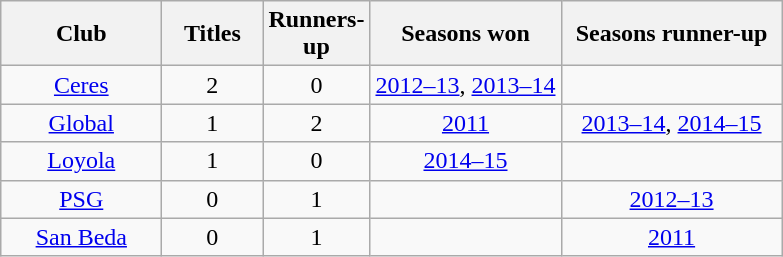<table class="wikitable sortable" style="text-align: center;">
<tr>
<th style="width:100px">Club</th>
<th style="width:60px">Titles</th>
<th style="width:60px">Runners-up</th>
<th style="width:120px">Seasons won</th>
<th style="width:140px">Seasons runner-up</th>
</tr>
<tr>
<td><a href='#'>Ceres</a></td>
<td style="text-align:center;">2</td>
<td style="text-align:center;">0</td>
<td><a href='#'>2012–13</a>, <a href='#'>2013–14</a></td>
<td></td>
</tr>
<tr>
<td><a href='#'>Global</a></td>
<td style="text-align:center;">1</td>
<td style="text-align:center;">2</td>
<td><a href='#'>2011</a></td>
<td><a href='#'>2013–14</a>, <a href='#'>2014–15</a></td>
</tr>
<tr>
<td><a href='#'>Loyola</a></td>
<td style="text-align:center;">1</td>
<td style="text-align:center;">0</td>
<td><a href='#'>2014–15</a></td>
<td></td>
</tr>
<tr>
<td><a href='#'>PSG</a></td>
<td style="text-align:center;">0</td>
<td style="text-align:center;">1</td>
<td></td>
<td><a href='#'>2012–13</a></td>
</tr>
<tr>
<td><a href='#'>San Beda</a></td>
<td style="text-align:center;">0</td>
<td style="text-align:center;">1</td>
<td></td>
<td><a href='#'>2011</a></td>
</tr>
</table>
